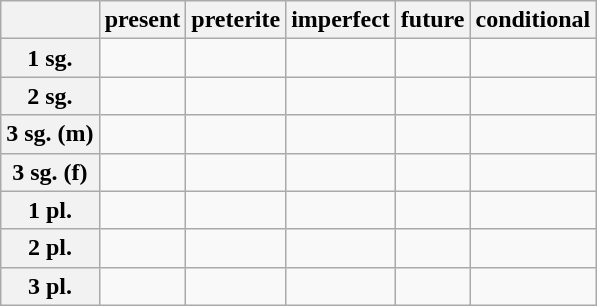<table class="wikitable">
<tr>
<th></th>
<th>present</th>
<th>preterite</th>
<th>imperfect</th>
<th>future</th>
<th>conditional</th>
</tr>
<tr>
<th>1 sg.</th>
<td></td>
<td></td>
<td></td>
<td></td>
<td></td>
</tr>
<tr>
<th>2 sg.</th>
<td></td>
<td></td>
<td></td>
<td></td>
<td></td>
</tr>
<tr>
<th>3 sg. (m)</th>
<td></td>
<td></td>
<td></td>
<td></td>
<td></td>
</tr>
<tr>
<th>3 sg. (f)</th>
<td></td>
<td></td>
<td></td>
<td></td>
<td></td>
</tr>
<tr>
<th>1 pl.</th>
<td></td>
<td></td>
<td></td>
<td></td>
<td></td>
</tr>
<tr>
<th>2 pl.</th>
<td></td>
<td></td>
<td></td>
<td></td>
<td></td>
</tr>
<tr>
<th>3 pl.</th>
<td></td>
<td></td>
<td></td>
<td></td>
<td></td>
</tr>
</table>
